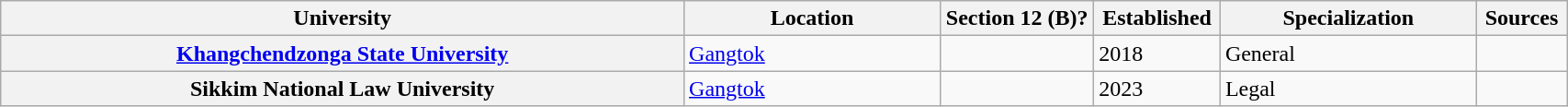<table class="wikitable sortable collapsible plainrowheaders" border="1" style="text-align:left; width:90%">
<tr>
<th scope="col" style="width: 40%;">University</th>
<th scope="col" style="width: 15%;">Location</th>
<th scope="col" style="width: 9%;">Section 12 (B)?</th>
<th scope="col" style="width: 5%;">Established</th>
<th scope="col" style="width: 15%;">Specialization</th>
<th scope="col" style="width: 5%;" class="unsortable">Sources</th>
</tr>
<tr>
<th scope="row"><a href='#'>Khangchendzonga State University</a></th>
<td><a href='#'>Gangtok</a></td>
<td></td>
<td>2018</td>
<td>General</td>
<td></td>
</tr>
<tr>
<th scope="row">Sikkim National Law University</th>
<td><a href='#'>Gangtok</a></td>
<td></td>
<td>2023</td>
<td>Legal</td>
<td></td>
</tr>
</table>
